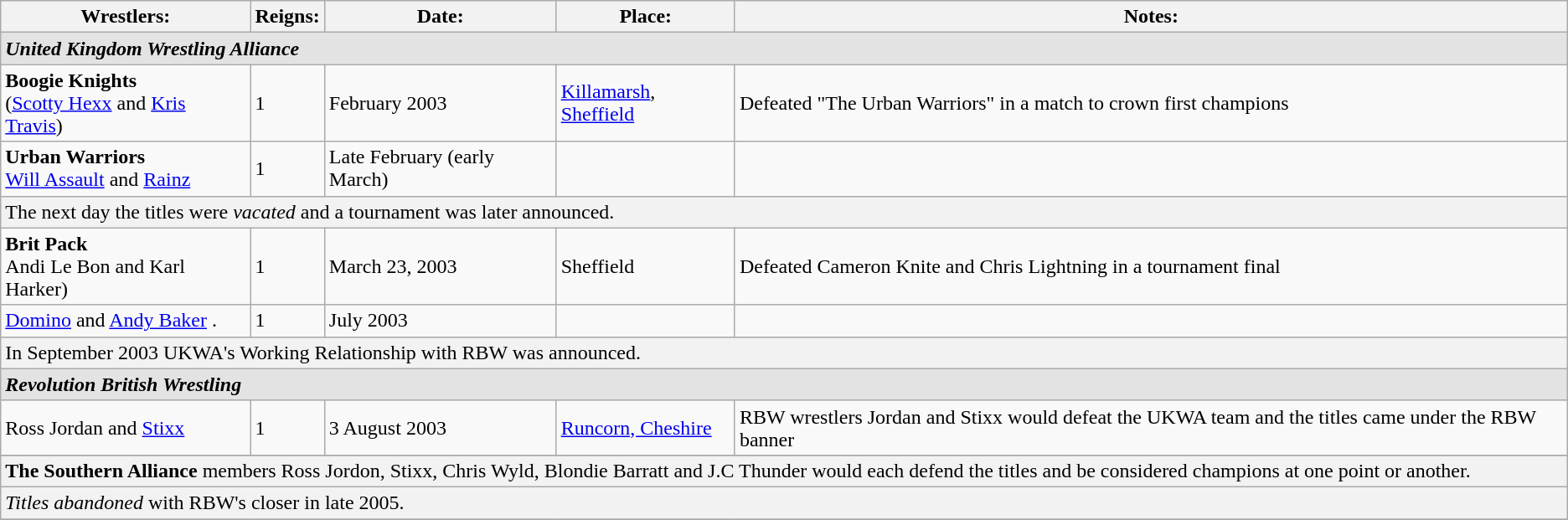<table class="wikitable">
<tr>
<th>Wrestlers:</th>
<th>Reigns:</th>
<th>Date:</th>
<th>Place:</th>
<th>Notes:</th>
</tr>
<tr style="background: #e3e3e3;">
<td colspan="5"><strong><em>United Kingdom Wrestling Alliance</em></strong></td>
</tr>
<tr>
<td><strong>Boogie Knights</strong><br>(<a href='#'>Scotty Hexx</a> and <a href='#'>Kris Travis</a>)</td>
<td>1</td>
<td>February 2003</td>
<td><a href='#'>Killamarsh</a>, <a href='#'>Sheffield</a></td>
<td>Defeated "The Urban Warriors" in a match to crown first champions</td>
</tr>
<tr>
<td><strong>Urban Warriors</strong><br><a href='#'>Will Assault</a> and <a href='#'>Rainz</a></td>
<td>1</td>
<td>Late February (early March)</td>
<td></td>
<td></td>
</tr>
<tr style="background: #f2f2f2;">
<td colspan="5">The next day the titles were <em>vacated</em> and a tournament was later announced.</td>
</tr>
<tr>
<td><strong>Brit Pack</strong><br>Andi Le Bon and Karl Harker)</td>
<td>1</td>
<td>March 23, 2003</td>
<td>Sheffield</td>
<td>Defeated Cameron Knite and Chris Lightning in a tournament final</td>
</tr>
<tr>
<td><a href='#'>Domino</a> and <a href='#'>Andy Baker</a> .</td>
<td>1</td>
<td>July 2003</td>
<td></td>
</tr>
<tr style="background: #f2f2f2;">
<td colspan="5">In September 2003 UKWA's Working Relationship with RBW was announced.</td>
</tr>
<tr style="background: #e3e3e3;">
<td colspan="5"><strong><em>Revolution British Wrestling</em></strong></td>
</tr>
<tr>
<td>Ross Jordan and <a href='#'>Stixx</a></td>
<td>1</td>
<td>3 August 2003</td>
<td><a href='#'>Runcorn, Cheshire</a></td>
<td>RBW wrestlers Jordan and Stixx would defeat the UKWA team and the titles came under the RBW banner</td>
</tr>
<tr>
</tr>
<tr style="background: #f2f2f2;">
<td colspan="5"><strong>The Southern Alliance</strong> members Ross Jordon, Stixx, Chris Wyld, Blondie Barratt and J.C Thunder would each defend the titles and be considered champions at one point or another.</td>
</tr>
<tr style="background: #f2f2f2;">
<td colspan="5"><em>Titles abandoned</em> with RBW's closer in late 2005.</td>
</tr>
<tr>
</tr>
</table>
